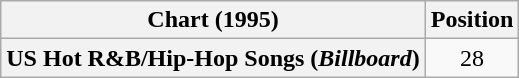<table class="wikitable plainrowheaders" style="text-align:center">
<tr>
<th scope="col">Chart (1995)</th>
<th scope="col">Position</th>
</tr>
<tr>
<th scope="row">US Hot R&B/Hip-Hop Songs (<em>Billboard</em>)</th>
<td>28</td>
</tr>
</table>
